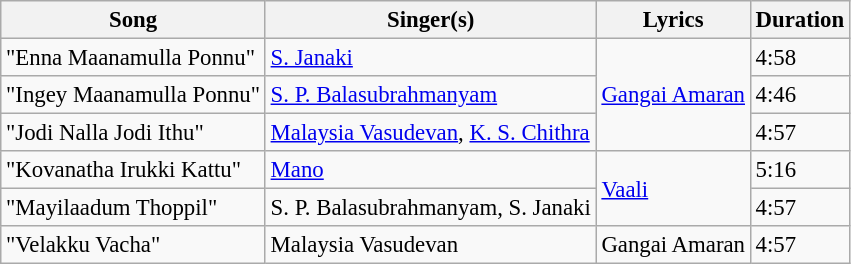<table class="wikitable" style="font-size:95%;">
<tr>
<th>Song</th>
<th>Singer(s)</th>
<th>Lyrics</th>
<th>Duration</th>
</tr>
<tr>
<td>"Enna Maanamulla Ponnu"</td>
<td><a href='#'>S. Janaki</a></td>
<td rowspan=3><a href='#'>Gangai Amaran</a></td>
<td>4:58</td>
</tr>
<tr>
<td>"Ingey Maanamulla Ponnu"</td>
<td><a href='#'>S. P. Balasubrahmanyam</a></td>
<td>4:46</td>
</tr>
<tr>
<td>"Jodi Nalla Jodi Ithu"</td>
<td><a href='#'>Malaysia Vasudevan</a>, <a href='#'>K. S. Chithra</a></td>
<td>4:57</td>
</tr>
<tr>
<td>"Kovanatha Irukki Kattu"</td>
<td><a href='#'>Mano</a></td>
<td rowspan=2><a href='#'>Vaali</a></td>
<td>5:16</td>
</tr>
<tr>
<td>"Mayilaadum Thoppil"</td>
<td>S. P. Balasubrahmanyam, S. Janaki</td>
<td>4:57</td>
</tr>
<tr>
<td>"Velakku Vacha"</td>
<td>Malaysia Vasudevan</td>
<td>Gangai Amaran</td>
<td>4:57</td>
</tr>
</table>
